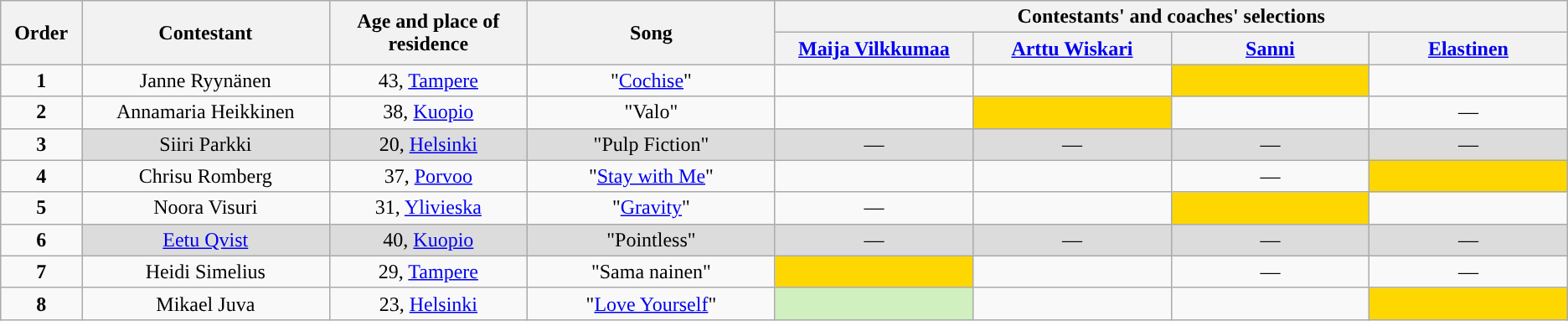<table class="wikitable" style="text-align:center;">
<tr>
<th scope="col" rowspan="2" style="width:02%;">Order</th>
<th scope="col" rowspan="2" style="width:10%;">Contestant</th>
<th scope="col" rowspan="2" style="width:08%;">Age and place of residence</th>
<th scope="col" rowspan="2" style="width:10%;">Song</th>
<th scope="col" colspan="4" style="width:20%;">Contestants' and coaches' selections</th>
</tr>
<tr>
<th style="width:08%;"><a href='#'>Maija Vilkkumaa</a></th>
<th style="width:08%;"><a href='#'>Arttu Wiskari</a></th>
<th style="width:08%;"><a href='#'>Sanni</a></th>
<th style="width:08%;"><a href='#'>Elastinen</a></th>
</tr>
<tr>
<td><strong>1</strong></td>
<td>Janne Ryynänen</td>
<td>43, <a href='#'>Tampere</a></td>
<td>"<a href='#'>Cochise</a>"</td>
<td><strong></strong></td>
<td><strong></strong></td>
<td bgcolor="gold"><strong></strong></td>
<td><strong></strong></td>
</tr>
<tr>
<td><strong>2</strong></td>
<td>Annamaria Heikkinen</td>
<td>38, <a href='#'>Kuopio</a></td>
<td>"Valo"</td>
<td><strong></strong></td>
<td bgcolor="gold"><strong></strong></td>
<td><strong></strong></td>
<td>—</td>
</tr>
<tr>
<td><strong>3</strong></td>
<td style="background:#DCDCDC;">Siiri Parkki</td>
<td style="background:#DCDCDC;">20, <a href='#'>Helsinki</a></td>
<td style="background:#DCDCDC;">"Pulp Fiction"</td>
<td style="background:#DCDCDC;">—</td>
<td style="background:#DCDCDC;">—</td>
<td style="background:#DCDCDC;">—</td>
<td style="background:#DCDCDC;">—</td>
</tr>
<tr>
<td><strong>4</strong></td>
<td>Chrisu Romberg</td>
<td>37, <a href='#'>Porvoo</a></td>
<td>"<a href='#'>Stay with Me</a>"</td>
<td><strong></strong></td>
<td><strong></strong></td>
<td>—</td>
<td bgcolor="gold"><strong></strong></td>
</tr>
<tr>
<td><strong>5</strong></td>
<td>Noora Visuri</td>
<td>31, <a href='#'>Ylivieska</a></td>
<td>"<a href='#'>Gravity</a>"</td>
<td>—</td>
<td><strong></strong></td>
<td bgcolor="gold"><strong></strong></td>
<td><strong></strong></td>
</tr>
<tr>
<td><strong>6</strong></td>
<td style="background:#DCDCDC;"><a href='#'>Eetu Qvist</a></td>
<td style="background:#DCDCDC;">40, <a href='#'>Kuopio</a></td>
<td style="background:#DCDCDC;">"Pointless"</td>
<td style="background:#DCDCDC;">—</td>
<td style="background:#DCDCDC;">—</td>
<td style="background:#DCDCDC;">—</td>
<td style="background:#DCDCDC;">—</td>
</tr>
<tr>
<td><strong>7</strong></td>
<td>Heidi Simelius</td>
<td>29, <a href='#'>Tampere</a></td>
<td>"Sama nainen"</td>
<td bgcolor="gold"><strong></strong></td>
<td><strong></strong></td>
<td>—</td>
<td>—</td>
</tr>
<tr>
<td><strong>8</strong></td>
<td>Mikael Juva</td>
<td>23, <a href='#'>Helsinki</a></td>
<td>"<a href='#'>Love Yourself</a>"</td>
<td bgcolor="#d0f0c0"><strong></strong></td>
<td><strong></strong></td>
<td><strong></strong></td>
<td bgcolor="gold"><strong></strong></td>
</tr>
</table>
